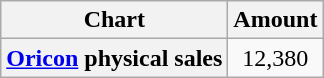<table class="wikitable plainrowheaders">
<tr>
<th>Chart</th>
<th>Amount</th>
</tr>
<tr>
<th scope="row"><a href='#'>Oricon</a> physical sales</th>
<td align="center">12,380</td>
</tr>
</table>
